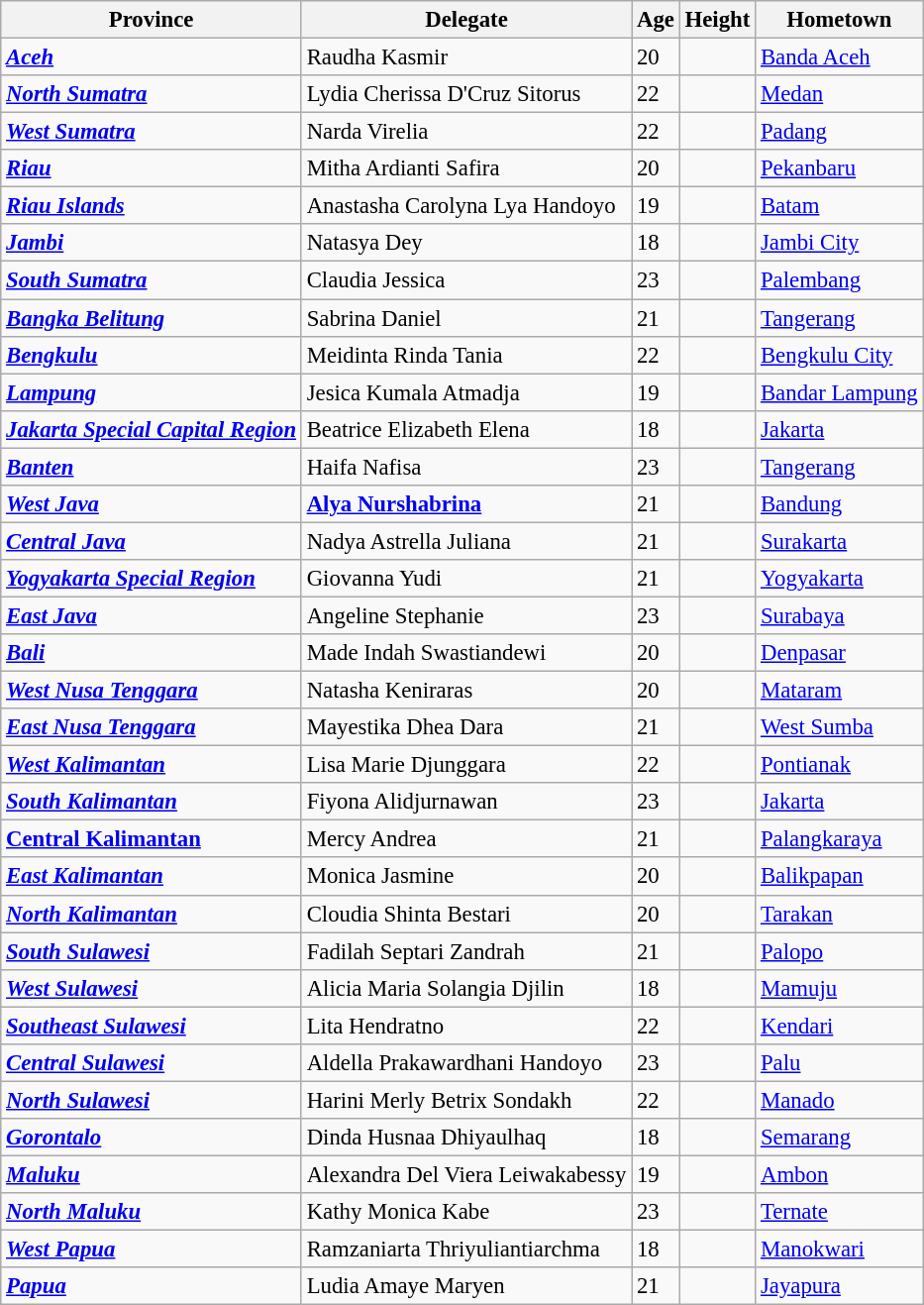<table class="wikitable sortable" style="font-size:95%;">
<tr>
<th>Province</th>
<th>Delegate</th>
<th>Age</th>
<th>Height</th>
<th>Hometown</th>
</tr>
<tr>
<td> <strong><em><a href='#'>Aceh</a></em></strong></td>
<td>Raudha Kasmir</td>
<td>20</td>
<td></td>
<td><a href='#'>Banda Aceh</a></td>
</tr>
<tr>
<td> <strong><em><a href='#'>North Sumatra</a></em></strong></td>
<td>Lydia Cherissa D'Cruz Sitorus</td>
<td>22</td>
<td></td>
<td><a href='#'>Medan</a></td>
</tr>
<tr>
<td> <strong><em><a href='#'>West Sumatra</a></em></strong></td>
<td>Narda Virelia</td>
<td>22</td>
<td></td>
<td><a href='#'>Padang</a></td>
</tr>
<tr>
<td> <strong><em><a href='#'>Riau</a></em></strong></td>
<td>Mitha Ardianti Safira</td>
<td>20</td>
<td></td>
<td><a href='#'>Pekanbaru</a></td>
</tr>
<tr>
<td> <strong><a href='#'><em>Riau Islands</em></a></strong></td>
<td>Anastasha Carolyna Lya Handoyo</td>
<td>19</td>
<td></td>
<td><a href='#'>Batam</a></td>
</tr>
<tr>
<td> <strong><em><a href='#'>Jambi</a></em></strong></td>
<td>Natasya Dey</td>
<td>18</td>
<td></td>
<td><a href='#'>Jambi City</a></td>
</tr>
<tr>
<td> <strong><em><a href='#'>South Sumatra</a></em></strong></td>
<td>Claudia Jessica</td>
<td>23</td>
<td></td>
<td><a href='#'>Palembang</a></td>
</tr>
<tr>
<td> <strong><a href='#'><em>Bangka Belitung</em></a></strong></td>
<td>Sabrina Daniel</td>
<td>21</td>
<td></td>
<td><a href='#'>Tangerang</a></td>
</tr>
<tr>
<td> <strong><em><a href='#'>Bengkulu</a></em></strong></td>
<td>Meidinta Rinda Tania</td>
<td>22</td>
<td></td>
<td><a href='#'>Bengkulu City</a></td>
</tr>
<tr>
<td> <strong><em><a href='#'>Lampung</a></em></strong></td>
<td>Jesica Kumala Atmadja</td>
<td>19</td>
<td></td>
<td><a href='#'>Bandar Lampung</a></td>
</tr>
<tr>
<td> <strong><a href='#'><em>Jakarta Special Capital Region</em></a></strong></td>
<td>Beatrice Elizabeth Elena</td>
<td>18</td>
<td></td>
<td><a href='#'>Jakarta</a></td>
</tr>
<tr>
<td> <strong><em><a href='#'>Banten</a></em></strong></td>
<td>Haifa Nafisa</td>
<td>23</td>
<td></td>
<td><a href='#'>Tangerang</a></td>
</tr>
<tr>
<td> <strong><em><a href='#'>West Java</a></em></strong></td>
<td><strong><a href='#'>Alya Nurshabrina</a></strong></td>
<td>21</td>
<td></td>
<td><a href='#'>Bandung</a></td>
</tr>
<tr>
<td> <strong><em><a href='#'>Central Java</a></em></strong></td>
<td>Nadya Astrella Juliana</td>
<td>21</td>
<td></td>
<td><a href='#'>Surakarta</a></td>
</tr>
<tr>
<td> <strong><em><a href='#'>Yogyakarta Special Region</a></em></strong></td>
<td>Giovanna Yudi</td>
<td>21</td>
<td></td>
<td><a href='#'>Yogyakarta</a></td>
</tr>
<tr>
<td> <strong><em><a href='#'>East Java</a></em></strong></td>
<td>Angeline Stephanie</td>
<td>23</td>
<td></td>
<td><a href='#'>Surabaya</a></td>
</tr>
<tr>
<td> <strong><em><a href='#'>Bali</a></em></strong></td>
<td>Made Indah Swastiandewi</td>
<td>20</td>
<td></td>
<td><a href='#'>Denpasar</a></td>
</tr>
<tr>
<td>  <strong><em><a href='#'>West Nusa Tenggara</a></em></strong></td>
<td>Natasha Keniraras</td>
<td>20</td>
<td></td>
<td><a href='#'>Mataram</a></td>
</tr>
<tr>
<td> <strong><em><a href='#'>East Nusa Tenggara</a></em></strong></td>
<td>Mayestika Dhea Dara</td>
<td>21</td>
<td></td>
<td><a href='#'>West Sumba</a></td>
</tr>
<tr>
<td>  <strong><em><a href='#'>West Kalimantan</a></em></strong></td>
<td>Lisa Marie Djunggara</td>
<td>22</td>
<td></td>
<td><a href='#'>Pontianak</a></td>
</tr>
<tr>
<td> <strong><em><a href='#'>South Kalimantan</a></em></strong></td>
<td>Fiyona Alidjurnawan</td>
<td>23</td>
<td></td>
<td><a href='#'>Jakarta</a></td>
</tr>
<tr>
<td> <strong><a href='#'>Central Kalimantan</a></strong></td>
<td>Mercy Andrea</td>
<td>21</td>
<td></td>
<td><a href='#'>Palangkaraya</a></td>
</tr>
<tr>
<td>  <strong><em><a href='#'>East Kalimantan</a></em></strong></td>
<td>Monica Jasmine</td>
<td>20</td>
<td></td>
<td><a href='#'>Balikpapan</a></td>
</tr>
<tr>
<td> <strong><em><a href='#'>North Kalimantan</a></em></strong></td>
<td>Cloudia Shinta Bestari</td>
<td>20</td>
<td></td>
<td><a href='#'>Tarakan</a></td>
</tr>
<tr>
<td> <strong><em><a href='#'>South Sulawesi</a></em></strong></td>
<td>Fadilah Septari Zandrah</td>
<td>21</td>
<td></td>
<td><a href='#'>Palopo</a></td>
</tr>
<tr>
<td> <strong><em><a href='#'>West Sulawesi</a></em></strong></td>
<td>Alicia Maria Solangia Djilin</td>
<td>18</td>
<td></td>
<td><a href='#'>Mamuju</a></td>
</tr>
<tr>
<td> <strong><em><a href='#'>Southeast Sulawesi</a></em></strong></td>
<td>Lita Hendratno</td>
<td>22</td>
<td></td>
<td><a href='#'>Kendari</a></td>
</tr>
<tr>
<td> <strong><em><a href='#'>Central Sulawesi</a></em></strong></td>
<td>Aldella Prakawardhani Handoyo</td>
<td>23</td>
<td></td>
<td><a href='#'>Palu</a></td>
</tr>
<tr>
<td> <strong><em><a href='#'>North Sulawesi</a></em></strong></td>
<td>Harini Merly Betrix Sondakh</td>
<td>22</td>
<td></td>
<td><a href='#'>Manado</a></td>
</tr>
<tr>
<td> <strong><em><a href='#'>Gorontalo</a></em></strong></td>
<td>Dinda Husnaa Dhiyaulhaq</td>
<td>18</td>
<td></td>
<td><a href='#'>Semarang</a></td>
</tr>
<tr>
<td> <strong><a href='#'><em>Maluku</em></a></strong></td>
<td>Alexandra Del Viera Leiwakabessy</td>
<td>19</td>
<td></td>
<td><a href='#'>Ambon</a></td>
</tr>
<tr>
<td> <strong><em><a href='#'>North Maluku</a></em></strong></td>
<td>Kathy Monica Kabe</td>
<td>23</td>
<td></td>
<td><a href='#'>Ternate</a></td>
</tr>
<tr>
<td> <strong><a href='#'><em>West Papua</em></a></strong></td>
<td>Ramzaniarta Thriyuliantiarchma</td>
<td>18</td>
<td></td>
<td><a href='#'>Manokwari</a></td>
</tr>
<tr>
<td> <strong><a href='#'><em>Papua</em></a></strong></td>
<td>Ludia Amaye Maryen</td>
<td>21</td>
<td></td>
<td><a href='#'>Jayapura</a></td>
</tr>
</table>
